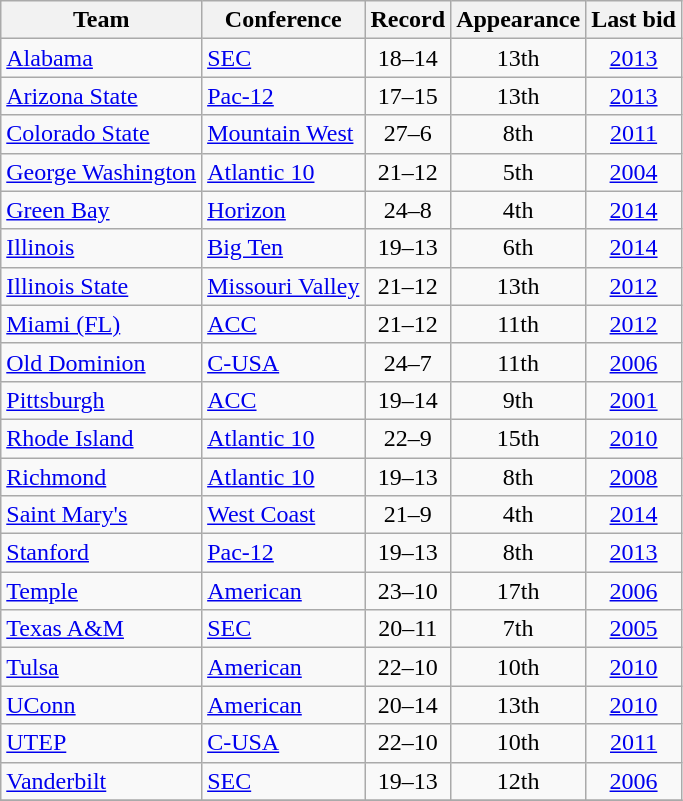<table class="wikitable sortable" style="text-align: left;">
<tr>
<th align=center>Team</th>
<th align=center>Conference</th>
<th align=center>Record</th>
<th data-sort-type="number">Appearance</th>
<th align=center>Last bid</th>
</tr>
<tr>
<td><a href='#'>Alabama</a></td>
<td><a href='#'>SEC</a></td>
<td align=center>18–14</td>
<td align=center>13th</td>
<td align=center><a href='#'>2013</a></td>
</tr>
<tr>
<td><a href='#'>Arizona State</a></td>
<td><a href='#'>Pac-12</a></td>
<td align=center>17–15</td>
<td align=center>13th</td>
<td align=center><a href='#'>2013</a></td>
</tr>
<tr>
<td><a href='#'>Colorado State</a></td>
<td><a href='#'>Mountain West</a></td>
<td align=center>27–6</td>
<td align=center>8th</td>
<td align=center><a href='#'>2011</a></td>
</tr>
<tr>
<td><a href='#'>George Washington</a></td>
<td><a href='#'>Atlantic 10</a></td>
<td align=center>21–12</td>
<td align=center>5th</td>
<td align=center><a href='#'>2004</a></td>
</tr>
<tr>
<td><a href='#'>Green Bay</a></td>
<td><a href='#'>Horizon</a></td>
<td align=center>24–8</td>
<td align=center>4th</td>
<td align=center><a href='#'>2014</a></td>
</tr>
<tr>
<td><a href='#'>Illinois</a></td>
<td><a href='#'>Big Ten</a></td>
<td align=center>19–13</td>
<td align=center>6th</td>
<td align=center><a href='#'>2014</a></td>
</tr>
<tr>
<td><a href='#'>Illinois State</a></td>
<td><a href='#'>Missouri Valley</a></td>
<td align=center>21–12</td>
<td align=center>13th</td>
<td align=center><a href='#'>2012</a></td>
</tr>
<tr>
<td><a href='#'>Miami (FL)</a></td>
<td><a href='#'>ACC</a></td>
<td align=center>21–12</td>
<td align=center>11th</td>
<td align=center><a href='#'>2012</a></td>
</tr>
<tr>
<td><a href='#'>Old Dominion</a></td>
<td><a href='#'>C-USA</a></td>
<td align=center>24–7</td>
<td align=center>11th</td>
<td align=center><a href='#'>2006</a></td>
</tr>
<tr>
<td><a href='#'>Pittsburgh</a></td>
<td><a href='#'>ACC</a></td>
<td align=center>19–14</td>
<td align=center>9th</td>
<td align=center><a href='#'>2001</a></td>
</tr>
<tr>
<td><a href='#'>Rhode Island</a></td>
<td><a href='#'>Atlantic 10</a></td>
<td align=center>22–9</td>
<td align=center>15th</td>
<td align=center><a href='#'>2010</a></td>
</tr>
<tr>
<td><a href='#'>Richmond</a></td>
<td><a href='#'>Atlantic 10</a></td>
<td align=center>19–13</td>
<td align=center>8th</td>
<td align=center><a href='#'>2008</a></td>
</tr>
<tr>
<td><a href='#'>Saint Mary's</a></td>
<td><a href='#'>West Coast</a></td>
<td align=center>21–9</td>
<td align=center>4th</td>
<td align=center><a href='#'>2014</a></td>
</tr>
<tr>
<td><a href='#'>Stanford</a></td>
<td><a href='#'>Pac-12</a></td>
<td align=center>19–13</td>
<td align=center>8th</td>
<td align=center><a href='#'>2013</a></td>
</tr>
<tr>
<td><a href='#'>Temple</a></td>
<td><a href='#'>American</a></td>
<td align=center>23–10</td>
<td align=center>17th</td>
<td align=center><a href='#'>2006</a></td>
</tr>
<tr>
<td><a href='#'>Texas A&M</a></td>
<td><a href='#'>SEC</a></td>
<td align=center>20–11</td>
<td align=center>7th</td>
<td align=center><a href='#'>2005</a></td>
</tr>
<tr>
<td><a href='#'>Tulsa</a></td>
<td><a href='#'>American</a></td>
<td align=center>22–10</td>
<td align=center>10th</td>
<td align=center><a href='#'>2010</a></td>
</tr>
<tr>
<td><a href='#'>UConn</a></td>
<td><a href='#'>American</a></td>
<td align=center>20–14</td>
<td align=center>13th</td>
<td align=center><a href='#'>2010</a></td>
</tr>
<tr>
<td><a href='#'>UTEP</a></td>
<td><a href='#'>C-USA</a></td>
<td align=center>22–10</td>
<td align=center>10th</td>
<td align=center><a href='#'>2011</a></td>
</tr>
<tr>
<td><a href='#'>Vanderbilt</a></td>
<td><a href='#'>SEC</a></td>
<td align=center>19–13</td>
<td align=center>12th</td>
<td align=center><a href='#'>2006</a></td>
</tr>
<tr>
</tr>
</table>
